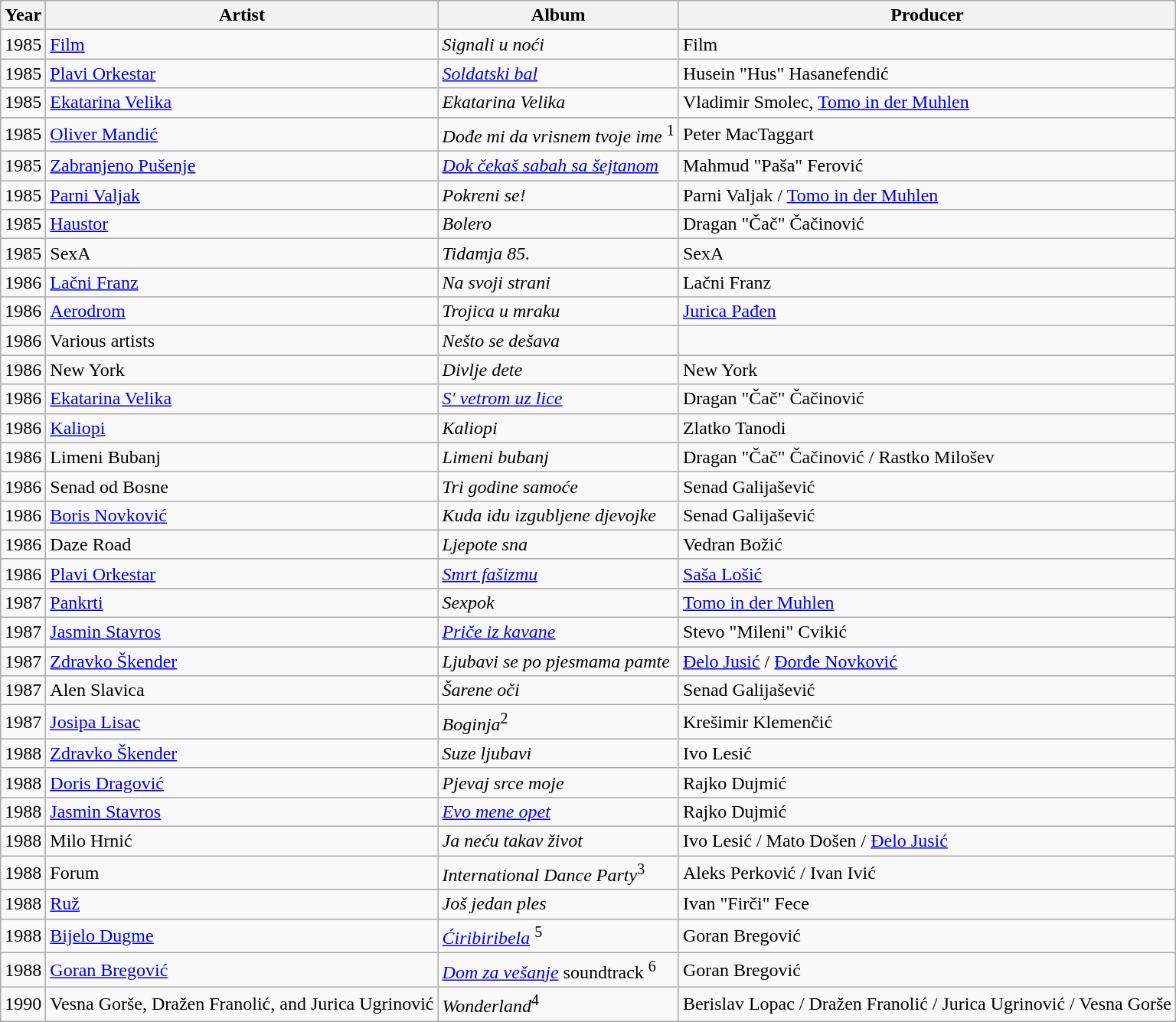<table class="wikitable">
<tr>
<th>Year</th>
<th>Artist</th>
<th>Album</th>
<th>Producer</th>
</tr>
<tr>
<td>1985</td>
<td><a href='#'>Film</a></td>
<td><em>Signali u noći</em></td>
<td>Film</td>
</tr>
<tr>
<td>1985</td>
<td><a href='#'>Plavi Orkestar</a></td>
<td><em><a href='#'>Soldatski bal</a></em></td>
<td>Husein "Hus" Hasanefendić</td>
</tr>
<tr>
<td>1985</td>
<td><a href='#'>Ekatarina Velika</a></td>
<td><em>Ekatarina Velika</em></td>
<td>Vladimir Smolec, <a href='#'>Tomo in der Muhlen</a></td>
</tr>
<tr>
<td>1985</td>
<td><a href='#'>Oliver Mandić</a></td>
<td><em>Dođe mi da vrisnem tvoje ime</em> <sup>1</sup></td>
<td>Peter MacTaggart</td>
</tr>
<tr>
<td>1985</td>
<td><a href='#'>Zabranjeno Pušenje</a></td>
<td><em><a href='#'>Dok čekaš sabah sa šejtanom</a></em></td>
<td>Mahmud "Paša" Ferović</td>
</tr>
<tr>
<td>1985</td>
<td><a href='#'>Parni Valjak</a></td>
<td><em>Pokreni se!</em></td>
<td>Parni Valjak / <a href='#'>Tomo in der Muhlen</a></td>
</tr>
<tr>
<td>1985</td>
<td><a href='#'>Haustor</a></td>
<td><em>Bolero</em></td>
<td>Dragan "Čač" Čačinović</td>
</tr>
<tr>
<td>1985</td>
<td>SexA</td>
<td><em> Tidamja 85.</em></td>
<td>SexA</td>
</tr>
<tr>
<td>1986</td>
<td><a href='#'>Lačni Franz</a></td>
<td><em>Na svoji strani</em></td>
<td>Lačni Franz</td>
</tr>
<tr>
<td>1986</td>
<td><a href='#'>Aerodrom</a></td>
<td><em>Trojica u mraku</em></td>
<td><a href='#'>Jurica Pađen</a></td>
</tr>
<tr>
<td>1986</td>
<td>Various artists</td>
<td><em>Nešto se dešava</em></td>
<td></td>
</tr>
<tr>
<td>1986</td>
<td>New York</td>
<td><em>Divlje dete</em></td>
<td>New York</td>
</tr>
<tr>
<td>1986</td>
<td><a href='#'>Ekatarina Velika</a></td>
<td><em><a href='#'>S' vetrom uz lice</a></em></td>
<td>Dragan "Čač" Čačinović</td>
</tr>
<tr>
<td>1986</td>
<td><a href='#'>Kaliopi</a></td>
<td><em>Kaliopi</em></td>
<td>Zlatko Tanodi</td>
</tr>
<tr>
<td>1986</td>
<td>Limeni Bubanj</td>
<td><em>Limeni bubanj</em></td>
<td>Dragan "Čač" Čačinović / Rastko Milošev</td>
</tr>
<tr>
<td>1986</td>
<td>Senad od Bosne</td>
<td><em>Tri godine samoće</em></td>
<td>Senad Galijašević</td>
</tr>
<tr>
<td>1986</td>
<td><a href='#'>Boris Novković</a></td>
<td><em>Kuda idu izgubljene djevojke</em></td>
<td>Senad Galijašević</td>
</tr>
<tr>
<td>1986</td>
<td>Daze Road</td>
<td><em>Ljepote sna</em></td>
<td>Vedran Božić</td>
</tr>
<tr>
<td>1986</td>
<td><a href='#'>Plavi Orkestar</a></td>
<td><em><a href='#'>Smrt fašizmu</a></em></td>
<td><a href='#'>Saša Lošić</a></td>
</tr>
<tr>
<td>1987</td>
<td><a href='#'>Pankrti</a></td>
<td><em>Sexpok</em></td>
<td><a href='#'>Tomo in der Muhlen</a></td>
</tr>
<tr>
<td>1987</td>
<td><a href='#'>Jasmin Stavros</a></td>
<td><em><a href='#'>Priče iz kavane</a></em></td>
<td>Stevo "Mileni" Cvikić</td>
</tr>
<tr>
<td>1987</td>
<td><a href='#'>Zdravko Škender</a></td>
<td><em>Ljubavi se po pjesmama pamte</em></td>
<td><a href='#'>Đelo Jusić</a> / <a href='#'>Đorđe Novković</a></td>
</tr>
<tr>
<td>1987</td>
<td>Alen Slavica</td>
<td><em>Šarene oči</em></td>
<td>Senad Galijašević</td>
</tr>
<tr>
<td>1987</td>
<td><a href='#'>Josipa Lisac</a></td>
<td><em>Boginja</em><sup>2</sup></td>
<td>Krešimir Klemenčić</td>
</tr>
<tr>
<td>1988</td>
<td><a href='#'>Zdravko Škender</a></td>
<td><em>Suze ljubavi</em></td>
<td>Ivo Lesić</td>
</tr>
<tr>
<td>1988</td>
<td><a href='#'>Doris Dragović</a></td>
<td><em>Pjevaj srce moje</em></td>
<td>Rajko Dujmić</td>
</tr>
<tr>
<td>1988</td>
<td><a href='#'>Jasmin Stavros</a></td>
<td><em><a href='#'>Evo mene opet</a></em></td>
<td>Rajko Dujmić</td>
</tr>
<tr>
<td>1988</td>
<td>Milo Hrnić</td>
<td><em>Ja neću takav život</em></td>
<td>Ivo Lesić / Mato Došen / <a href='#'>Đelo Jusić</a></td>
</tr>
<tr>
<td>1988</td>
<td>Forum</td>
<td><em> International Dance Party</em><sup>3</sup></td>
<td>Aleks Perković / Ivan Ivić</td>
</tr>
<tr>
<td>1988</td>
<td><a href='#'>Ruž</a></td>
<td><em>Još jedan ples</em></td>
<td>Ivan "Firči" Fece</td>
</tr>
<tr>
<td>1988</td>
<td><a href='#'>Bijelo Dugme</a></td>
<td><em><a href='#'>Ćiribiribela</a></em> <sup>5</sup></td>
<td>Goran Bregović</td>
</tr>
<tr>
<td>1988</td>
<td><a href='#'>Goran Bregović</a></td>
<td><em><a href='#'>Dom za vešanje</a></em> soundtrack <sup>6</sup></td>
<td>Goran Bregović</td>
</tr>
<tr>
<td>1990</td>
<td>Vesna Gorše,  Dražen Franolić, and Jurica Ugrinović</td>
<td><em>Wonderland</em><sup>4</sup></td>
<td>Berislav Lopac / Dražen Franolić / Jurica Ugrinović / Vesna Gorše</td>
</tr>
</table>
